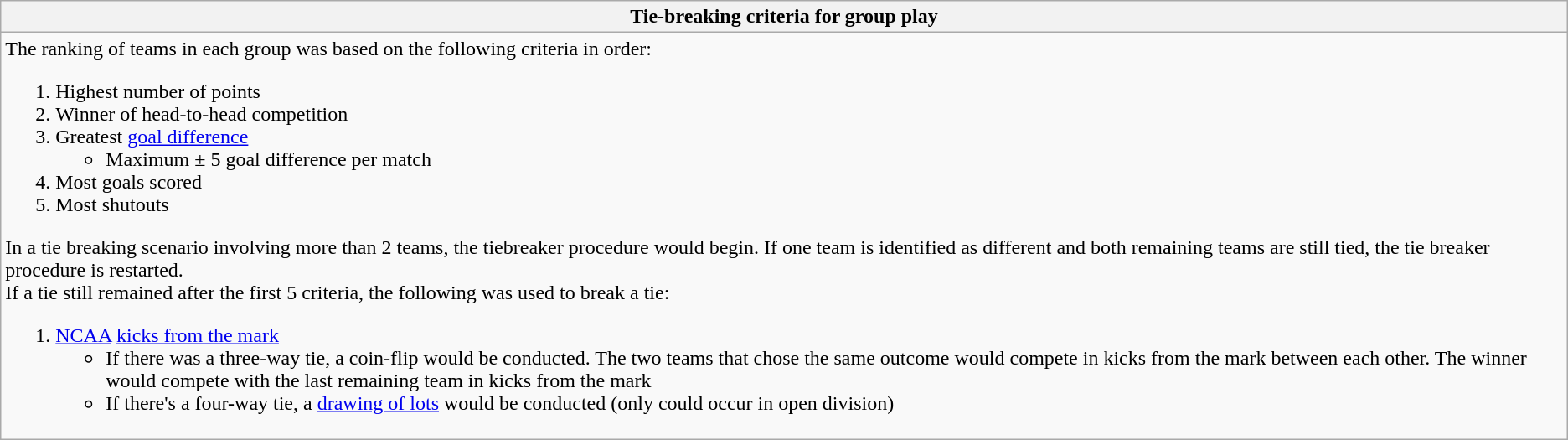<table class="wikitable mw-collapsible mw-collapsed">
<tr>
<th>Tie-breaking criteria for group play</th>
</tr>
<tr>
<td>The ranking of teams in each group was based on the following criteria in order:<br><ol><li>Highest number of points</li><li>Winner of head-to-head competition</li><li>Greatest <a href='#'>goal difference</a><ul><li>Maximum ± 5 goal difference per match</li></ul></li><li>Most goals scored</li><li>Most shutouts</li></ol>In a tie breaking scenario involving more than 2 teams, the tiebreaker procedure would begin. If one team is identified as different and both remaining teams are still tied, the tie breaker procedure is restarted.<br>If a tie still remained after the first 5 criteria, the following was used to break a tie:<ol><li><a href='#'>NCAA</a> <a href='#'>kicks from the mark</a><ul><li>If there was a three-way tie, a coin-flip would be conducted. The two teams that chose the same outcome would compete in kicks from the mark between each other. The winner would compete with the last remaining team in kicks from the mark</li><li>If there's a four-way tie, a <a href='#'>drawing of lots</a> would be conducted (only could occur in open division)</li></ul></li></ol></td>
</tr>
</table>
